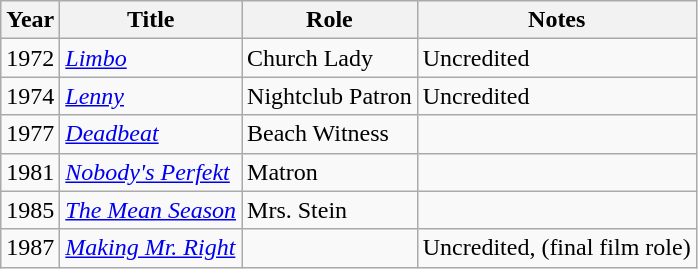<table class="wikitable">
<tr>
<th>Year</th>
<th>Title</th>
<th>Role</th>
<th>Notes</th>
</tr>
<tr>
<td>1972</td>
<td><em><a href='#'>Limbo</a></em></td>
<td>Church Lady</td>
<td>Uncredited</td>
</tr>
<tr>
<td>1974</td>
<td><em><a href='#'>Lenny</a></em></td>
<td>Nightclub Patron</td>
<td>Uncredited</td>
</tr>
<tr>
<td>1977</td>
<td><em><a href='#'>Deadbeat</a></em></td>
<td>Beach Witness</td>
<td></td>
</tr>
<tr>
<td>1981</td>
<td><em><a href='#'>Nobody's Perfekt</a></em></td>
<td>Matron</td>
<td></td>
</tr>
<tr>
<td>1985</td>
<td><em><a href='#'>The Mean Season</a></em></td>
<td>Mrs. Stein</td>
<td></td>
</tr>
<tr>
<td>1987</td>
<td><em><a href='#'>Making Mr. Right</a></em></td>
<td></td>
<td>Uncredited, (final film role)</td>
</tr>
</table>
